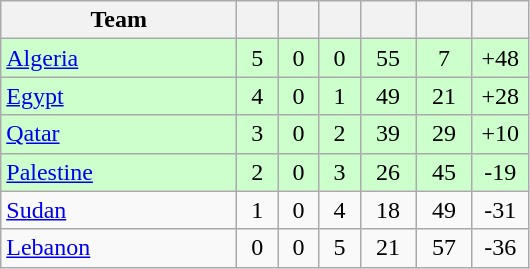<table class="wikitable" style="text-align:center;">
<tr>
<th width=150>Team</th>
<th width=20></th>
<th width=20></th>
<th width=20></th>
<th width=30></th>
<th width=30></th>
<th width=30></th>
</tr>
<tr bgcolor="#ccffcc">
<td align="left"> <a href='#'>Algeria</a></td>
<td>5</td>
<td>0</td>
<td>0</td>
<td>55</td>
<td>7</td>
<td>+48</td>
</tr>
<tr bgcolor="#ccffcc">
<td align="left"> <a href='#'>Egypt</a></td>
<td>4</td>
<td>0</td>
<td>1</td>
<td>49</td>
<td>21</td>
<td>+28</td>
</tr>
<tr bgcolor="#ccffcc">
<td align="left"> <a href='#'>Qatar</a></td>
<td>3</td>
<td>0</td>
<td>2</td>
<td>39</td>
<td>29</td>
<td>+10</td>
</tr>
<tr bgcolor="#ccffcc">
<td align="left"> <a href='#'>Palestine</a></td>
<td>2</td>
<td>0</td>
<td>3</td>
<td>26</td>
<td>45</td>
<td>-19</td>
</tr>
<tr>
<td align="left"> <a href='#'>Sudan</a></td>
<td>1</td>
<td>0</td>
<td>4</td>
<td>18</td>
<td>49</td>
<td>-31</td>
</tr>
<tr>
<td align="left"> <a href='#'>Lebanon</a></td>
<td>0</td>
<td>0</td>
<td>5</td>
<td>21</td>
<td>57</td>
<td>-36</td>
</tr>
</table>
